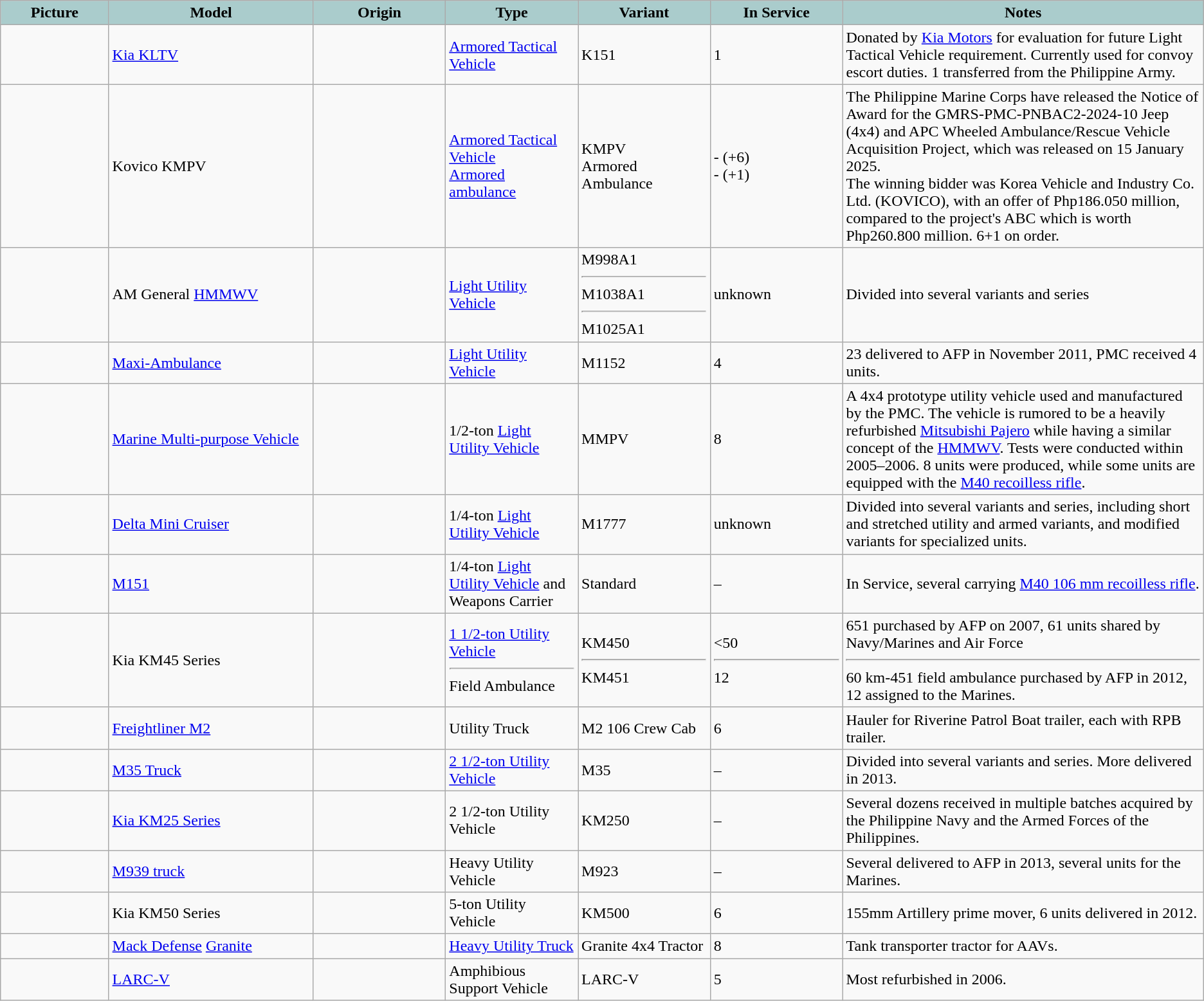<table class="wikitable">
<tr>
<th style="text-align: center; background:#acc; width:9%;">Picture</th>
<th style="text-align: center; background:#acc; width:17%;">Model</th>
<th style="text-align: center; background:#acc; width:11%;">Origin</th>
<th style="text-align: center; background:#acc; width:11%;">Type</th>
<th style="text-align: center; background:#acc; width:11%;">Variant</th>
<th style="text-align: center; background:#acc; width:11%;">In Service</th>
<th style="text-align: center; background:#acc; width:30%;">Notes</th>
</tr>
<tr>
<td></td>
<td><a href='#'>Kia KLTV</a></td>
<td></td>
<td><a href='#'>Armored Tactical Vehicle</a></td>
<td>K151</td>
<td>1</td>
<td>Donated by <a href='#'>Kia Motors</a> for evaluation for future Light Tactical Vehicle requirement. Currently used for convoy escort duties. 1 transferred from the Philippine Army.</td>
</tr>
<tr>
<td></td>
<td>Kovico KMPV</td>
<td></td>
<td><a href='#'>Armored Tactical Vehicle</a><br><a href='#'>Armored ambulance</a></td>
<td>KMPV<br>Armored Ambulance</td>
<td>- (+6)<br>- (+1)</td>
<td>The Philippine Marine Corps have released the Notice of Award for the GMRS-PMC-PNBAC2-2024-10 Jeep (4x4) and APC Wheeled Ambulance/Rescue Vehicle Acquisition Project, which was released on 15 January 2025.<br>The winning bidder was Korea Vehicle and Industry Co. Ltd. (KOVICO), with an offer of Php186.050 million, compared to the project's ABC which is worth Php260.800 million. 6+1 on order.</td>
</tr>
<tr>
<td></td>
<td>AM General <a href='#'>HMMWV</a></td>
<td></td>
<td><a href='#'>Light Utility Vehicle</a></td>
<td>M998A1<hr>M1038A1<hr>M1025A1</td>
<td>unknown</td>
<td>Divided into several variants and series</td>
</tr>
<tr>
<td></td>
<td><a href='#'>Maxi-Ambulance</a></td>
<td></td>
<td><a href='#'>Light Utility Vehicle</a></td>
<td>M1152</td>
<td>4</td>
<td>23 delivered to AFP in November 2011, PMC received 4 units.</td>
</tr>
<tr>
<td></td>
<td><a href='#'>Marine Multi-purpose Vehicle</a></td>
<td></td>
<td>1/2-ton <a href='#'>Light Utility Vehicle</a></td>
<td>MMPV</td>
<td>8</td>
<td>A 4x4 prototype utility vehicle used and manufactured by the PMC. The vehicle is rumored to be a heavily refurbished <a href='#'>Mitsubishi Pajero</a> while having a similar concept of the <a href='#'>HMMWV</a>. Tests were conducted within 2005–2006. 8 units were produced, while some units are equipped with the <a href='#'>M40 recoilless rifle</a>.</td>
</tr>
<tr>
<td></td>
<td><a href='#'>Delta Mini Cruiser</a></td>
<td></td>
<td>1/4-ton <a href='#'>Light Utility Vehicle</a></td>
<td>M1777</td>
<td>unknown</td>
<td>Divided into several variants and series, including short and stretched utility and armed variants, and modified variants for specialized units.</td>
</tr>
<tr>
<td></td>
<td><a href='#'>M151</a></td>
<td></td>
<td>1/4-ton <a href='#'>Light Utility Vehicle</a> and Weapons Carrier</td>
<td>Standard</td>
<td>–</td>
<td>In Service, several carrying <a href='#'>M40 106 mm recoilless rifle</a>.</td>
</tr>
<tr>
<td></td>
<td>Kia KM45 Series</td>
<td></td>
<td><a href='#'>1 1/2-ton Utility Vehicle</a><hr>Field Ambulance</td>
<td>KM450<hr>KM451</td>
<td><50<hr>12</td>
<td>651 purchased by AFP on 2007, 61 units shared by Navy/Marines and Air Force<hr>60 km-451 field ambulance purchased by AFP in 2012, 12 assigned to the Marines.</td>
</tr>
<tr>
<td></td>
<td><a href='#'>Freightliner M2</a></td>
<td></td>
<td>Utility Truck</td>
<td>M2 106 Crew Cab</td>
<td>6</td>
<td>Hauler for Riverine Patrol Boat trailer, each with RPB trailer.</td>
</tr>
<tr>
<td></td>
<td><a href='#'>M35 Truck</a></td>
<td></td>
<td><a href='#'>2 1/2-ton Utility Vehicle</a></td>
<td>M35</td>
<td>–</td>
<td>Divided into several variants and series. More delivered in 2013.</td>
</tr>
<tr>
<td></td>
<td><a href='#'>Kia KM25 Series</a></td>
<td></td>
<td>2 1/2-ton Utility Vehicle</td>
<td>KM250</td>
<td>–</td>
<td>Several dozens received in multiple batches acquired by the Philippine Navy and the Armed Forces of the Philippines.</td>
</tr>
<tr>
<td></td>
<td><a href='#'>M939 truck</a></td>
<td></td>
<td>Heavy Utility Vehicle</td>
<td>M923</td>
<td>–</td>
<td>Several delivered to AFP in 2013, several units for the Marines.</td>
</tr>
<tr>
<td></td>
<td>Kia KM50 Series</td>
<td></td>
<td>5-ton Utility Vehicle</td>
<td>KM500</td>
<td>6</td>
<td>155mm Artillery prime mover, 6 units delivered in 2012.</td>
</tr>
<tr>
<td></td>
<td><a href='#'>Mack Defense</a> <a href='#'>Granite</a></td>
<td></td>
<td><a href='#'>Heavy Utility Truck</a></td>
<td>Granite 4x4 Tractor</td>
<td>8</td>
<td>Tank transporter tractor for AAVs.</td>
</tr>
<tr>
<td></td>
<td><a href='#'>LARC-V</a></td>
<td></td>
<td>Amphibious Support Vehicle</td>
<td>LARC-V</td>
<td>5</td>
<td>Most refurbished in 2006.</td>
</tr>
</table>
